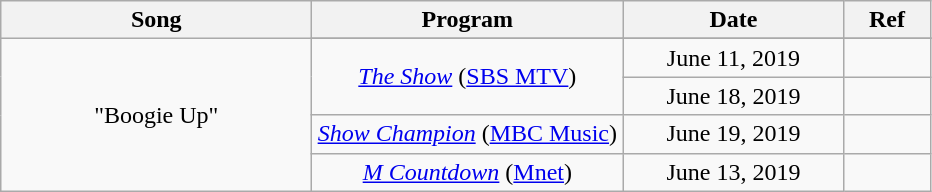<table class="wikitable" style="text-align:center">
<tr>
<th width="200">Song</th>
<th width="200">Program</th>
<th width="140">Date</th>
<th width="50">Ref</th>
</tr>
<tr>
<td rowspan="5">"Boogie Up"</td>
</tr>
<tr>
<td rowspan="2"><em><a href='#'>The Show</a></em> (<a href='#'>SBS MTV</a>)</td>
<td>June 11, 2019</td>
<td></td>
</tr>
<tr>
<td>June 18, 2019</td>
<td></td>
</tr>
<tr>
<td><em><a href='#'>Show Champion</a></em> (<a href='#'>MBC Music</a>)</td>
<td>June 19, 2019</td>
<td></td>
</tr>
<tr>
<td><em><a href='#'>M Countdown</a></em> (<a href='#'>Mnet</a>)</td>
<td>June 13, 2019</td>
<td></td>
</tr>
</table>
